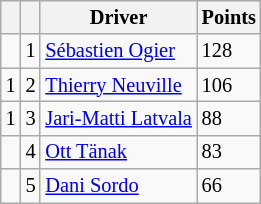<table class="wikitable" style="font-size: 85%;">
<tr>
<th></th>
<th></th>
<th>Driver</th>
<th>Points</th>
</tr>
<tr>
<td align="left"></td>
<td align="center">1</td>
<td> <a href='#'>Sébastien Ogier</a></td>
<td align="left">128</td>
</tr>
<tr>
<td align="left"> 1</td>
<td align="center">2</td>
<td> <a href='#'>Thierry Neuville</a></td>
<td align="left">106</td>
</tr>
<tr>
<td align="left"> 1</td>
<td align="center">3</td>
<td> <a href='#'>Jari-Matti Latvala</a></td>
<td align="left">88</td>
</tr>
<tr>
<td align="left"></td>
<td align="center">4</td>
<td> <a href='#'>Ott Tänak</a></td>
<td align="left">83</td>
</tr>
<tr>
<td align="left"></td>
<td align="center">5</td>
<td> <a href='#'>Dani Sordo</a></td>
<td align="left">66</td>
</tr>
</table>
